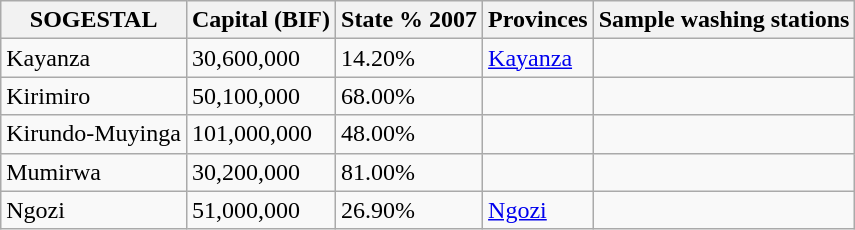<table class="wikitable sortable">
<tr>
<th>SOGESTAL</th>
<th>Capital (BIF)</th>
<th>State % 2007</th>
<th>Provinces</th>
<th>Sample washing stations</th>
</tr>
<tr>
<td>Kayanza</td>
<td>30,600,000</td>
<td>14.20%</td>
<td><a href='#'>Kayanza</a></td>
<td></td>
</tr>
<tr>
<td>Kirimiro</td>
<td>50,100,000</td>
<td>68.00%</td>
<td></td>
<td></td>
</tr>
<tr>
<td>Kirundo-Muyinga</td>
<td>101,000,000</td>
<td>48.00%</td>
<td></td>
<td></td>
</tr>
<tr>
<td>Mumirwa</td>
<td>30,200,000</td>
<td>81.00%</td>
<td></td>
<td></td>
</tr>
<tr>
<td>Ngozi</td>
<td>51,000,000</td>
<td>26.90%</td>
<td><a href='#'>Ngozi</a></td>
<td></td>
</tr>
</table>
